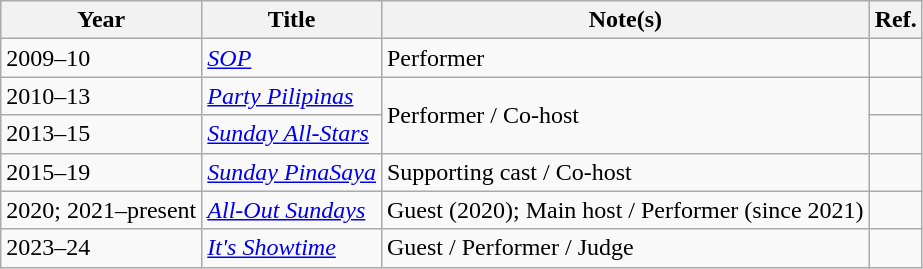<table class="wikitable">
<tr>
<th>Year</th>
<th>Title</th>
<th>Note(s)</th>
<th>Ref.</th>
</tr>
<tr>
<td>2009–10</td>
<td><em><a href='#'>SOP</a></em></td>
<td>Performer</td>
<td></td>
</tr>
<tr>
<td>2010–13</td>
<td><em><a href='#'>Party Pilipinas</a></em></td>
<td rowspan="2">Performer / Co-host</td>
<td></td>
</tr>
<tr>
<td>2013–15</td>
<td><em><a href='#'>Sunday All-Stars</a></em></td>
<td></td>
</tr>
<tr>
<td>2015–19</td>
<td><em><a href='#'>Sunday PinaSaya</a></em></td>
<td>Supporting cast / Co-host</td>
<td></td>
</tr>
<tr>
<td>2020; 2021–present</td>
<td><em><a href='#'>All-Out Sundays</a></em></td>
<td>Guest (2020); Main host / Performer (since 2021)</td>
<td></td>
</tr>
<tr>
<td>2023–24</td>
<td><em><a href='#'>It's Showtime</a></em></td>
<td>Guest / Performer / Judge</td>
<td></td>
</tr>
</table>
